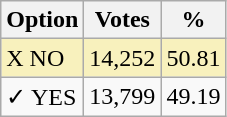<table class="wikitable">
<tr>
<th>Option</th>
<th>Votes</th>
<th>%</th>
</tr>
<tr>
<td style=background:#f8f1bd>X NO</td>
<td style=background:#f8f1bd>14,252</td>
<td style=background:#f8f1bd>50.81</td>
</tr>
<tr>
<td>✓ YES</td>
<td>13,799</td>
<td>49.19</td>
</tr>
</table>
